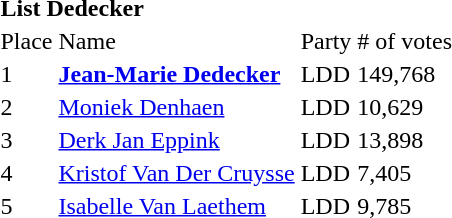<table>
<tr>
<td colspan=4><strong>List Dedecker</strong></td>
</tr>
<tr>
<td>Place</td>
<td>Name</td>
<td>Party</td>
<td># of votes</td>
</tr>
<tr>
<td>1</td>
<td><strong><a href='#'>Jean-Marie Dedecker</a></strong></td>
<td>LDD</td>
<td>149,768</td>
</tr>
<tr>
<td>2</td>
<td><a href='#'>Moniek Denhaen</a></td>
<td>LDD</td>
<td>10,629</td>
</tr>
<tr>
<td>3</td>
<td><a href='#'>Derk Jan Eppink</a></td>
<td>LDD</td>
<td>13,898</td>
</tr>
<tr>
<td>4</td>
<td><a href='#'>Kristof Van Der Cruysse</a></td>
<td>LDD</td>
<td>7,405</td>
</tr>
<tr>
<td>5</td>
<td><a href='#'>Isabelle Van Laethem</a></td>
<td>LDD</td>
<td>9,785</td>
</tr>
</table>
